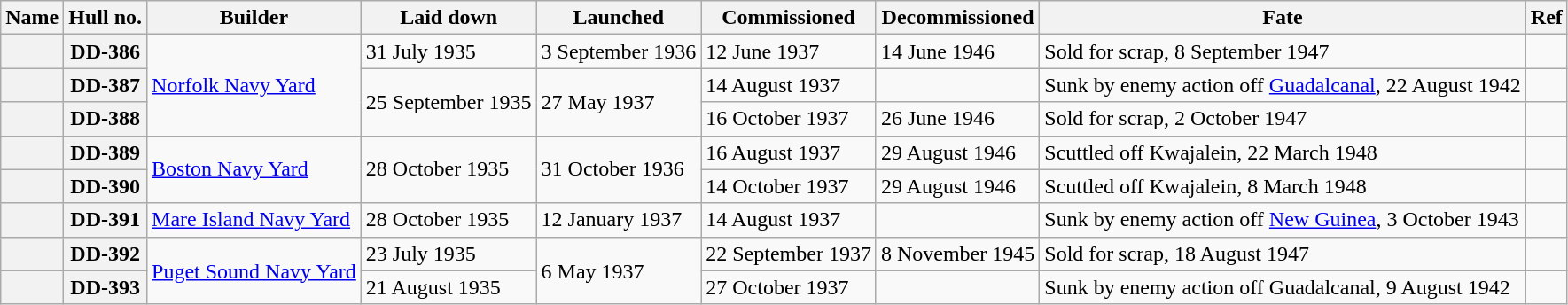<table class="wikitable sortable plainrowheaders">
<tr>
<th scope="col">Name</th>
<th scope="col">Hull no.</th>
<th scope="col" style="max-width: 9em;">Builder</th>
<th scope="col" style="max-width: 6em;">Laid down</th>
<th scope="col" style="max-width: 6em;">Launched</th>
<th scope="col" style="max-width: 6em;">Commissioned</th>
<th scope="col" style="max-width: 6em;">Decommissioned</th>
<th scope="col">Fate</th>
<th scope="col">Ref</th>
</tr>
<tr>
<th scope="row"></th>
<th scope="row" style="white-space: nowrap;">DD-386</th>
<td rowspan=3><a href='#'>Norfolk Navy Yard</a></td>
<td>31 July 1935</td>
<td>3 September 1936</td>
<td>12 June 1937</td>
<td>14 June 1946</td>
<td data-sort-value="8 September 1947">Sold for scrap, 8 September 1947</td>
<td></td>
</tr>
<tr>
<th scope="row"></th>
<th scope="row">DD-387</th>
<td rowspan=2>25 September 1935</td>
<td rowspan=2>27 May 1937</td>
<td>14 August 1937</td>
<td></td>
<td data-sort-value="22 August 1942">Sunk by enemy action off <a href='#'>Guadalcanal</a>, 22 August 1942</td>
<td></td>
</tr>
<tr>
<th scope="row"></th>
<th scope="row">DD-388</th>
<td>16 October 1937</td>
<td>26 June 1946</td>
<td data-sort-value="2 October 1947">Sold for scrap, 2 October 1947</td>
<td></td>
</tr>
<tr>
<th scope="row"></th>
<th scope="row">DD-389</th>
<td rowspan=2><a href='#'>Boston Navy Yard</a></td>
<td rowspan=2>28 October 1935</td>
<td rowspan=2>31 October 1936</td>
<td>16 August 1937</td>
<td>29 August 1946</td>
<td data-sort-value="22 March 1948">Scuttled off Kwajalein, 22 March 1948</td>
<td></td>
</tr>
<tr>
<th scope="row"></th>
<th scope="row">DD-390</th>
<td>14 October 1937</td>
<td>29 August 1946</td>
<td data-sort-value="8 March 1948">Scuttled off Kwajalein, 8 March 1948</td>
<td></td>
</tr>
<tr>
<th scope="row"></th>
<th scope="row">DD-391</th>
<td><a href='#'>Mare Island Navy Yard</a></td>
<td>28 October 1935</td>
<td>12 January 1937</td>
<td>14 August 1937</td>
<td></td>
<td data-sort-value="3 October 1943">Sunk by enemy action off <a href='#'>New Guinea</a>, 3 October 1943</td>
<td></td>
</tr>
<tr>
<th scope="row"></th>
<th scope="row">DD-392</th>
<td rowspan=2><a href='#'>Puget Sound Navy Yard</a></td>
<td>23 July 1935</td>
<td rowspan=2>6 May 1937</td>
<td>22 September 1937</td>
<td>8 November 1945</td>
<td data-sort-value="18 August 1947">Sold for scrap, 18 August 1947</td>
<td></td>
</tr>
<tr>
<th scope="row"></th>
<th scope="row">DD-393</th>
<td>21 August 1935</td>
<td>27 October 1937</td>
<td></td>
<td data-sort-value="9 August 1942">Sunk by enemy action off Guadalcanal, 9 August 1942</td>
<td></td>
</tr>
</table>
